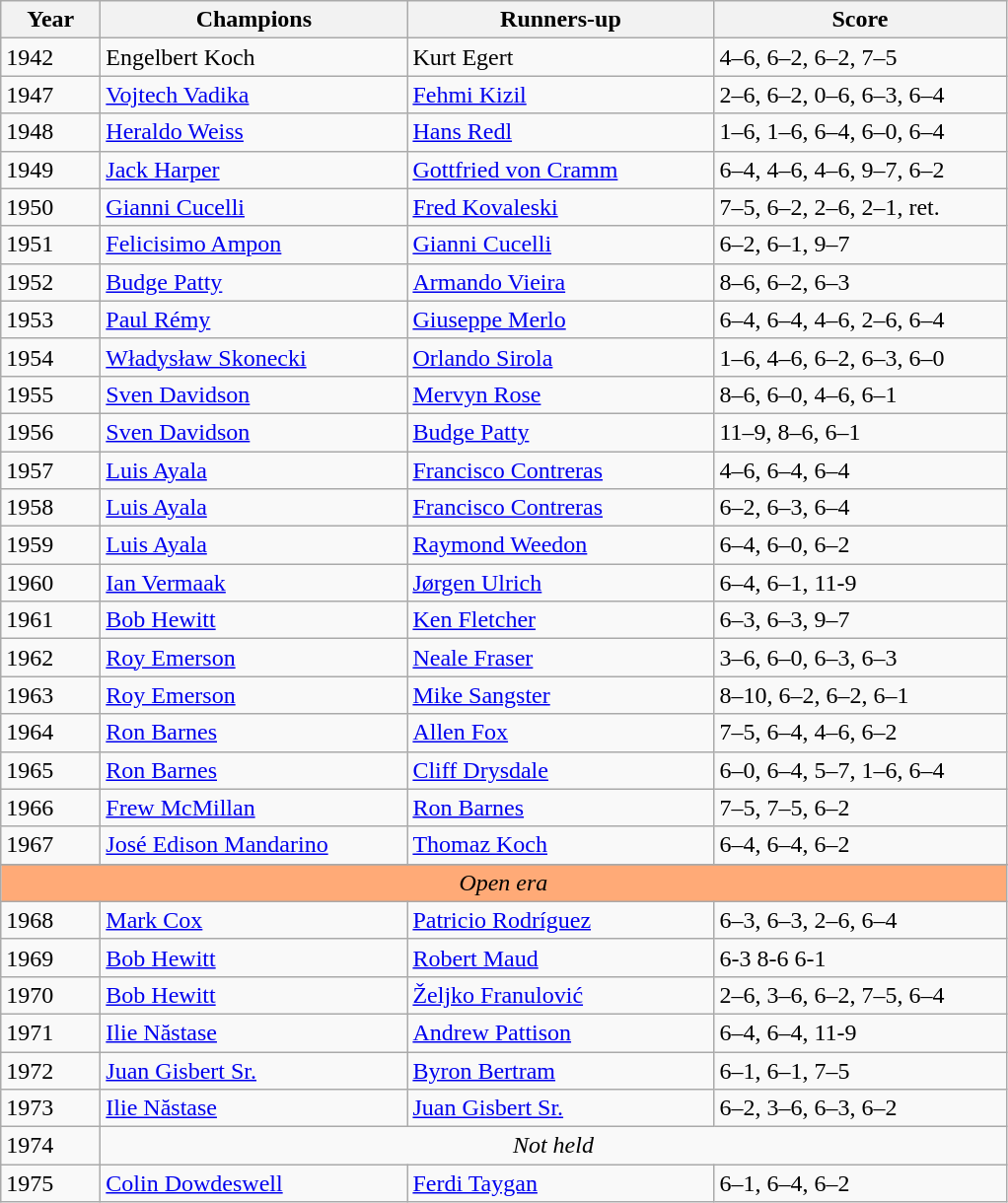<table class="wikitable">
<tr>
<th style="width:60px;">Year</th>
<th style="width:200px;">Champions</th>
<th style="width:200px;">Runners-up</th>
<th style="width:190px;">Score</th>
</tr>
<tr>
<td>1942</td>
<td>  Engelbert Koch</td>
<td> Kurt Egert</td>
<td>4–6, 6–2, 6–2, 7–5 </td>
</tr>
<tr>
<td>1947</td>
<td> <a href='#'>Vojtech Vadika</a></td>
<td> <a href='#'>Fehmi Kizil</a></td>
<td>2–6, 6–2, 0–6, 6–3, 6–4 </td>
</tr>
<tr>
<td>1948</td>
<td> <a href='#'>Heraldo Weiss</a></td>
<td> <a href='#'>Hans Redl</a></td>
<td>1–6, 1–6, 6–4, 6–0, 6–4 </td>
</tr>
<tr>
<td>1949</td>
<td> <a href='#'>Jack Harper</a></td>
<td> <a href='#'>Gottfried von Cramm</a></td>
<td>6–4, 4–6, 4–6, 9–7, 6–2 </td>
</tr>
<tr>
<td>1950</td>
<td> <a href='#'>Gianni Cucelli</a></td>
<td> <a href='#'>Fred Kovaleski</a></td>
<td>7–5, 6–2, 2–6, 2–1, ret.</td>
</tr>
<tr>
<td>1951</td>
<td> <a href='#'>Felicisimo Ampon</a></td>
<td> <a href='#'>Gianni Cucelli</a></td>
<td>6–2, 6–1, 9–7 </td>
</tr>
<tr>
<td>1952</td>
<td> <a href='#'>Budge Patty</a></td>
<td> <a href='#'>Armando Vieira</a></td>
<td>8–6, 6–2, 6–3 </td>
</tr>
<tr>
<td>1953</td>
<td> <a href='#'>Paul Rémy</a></td>
<td> <a href='#'>Giuseppe Merlo</a></td>
<td>6–4, 6–4, 4–6, 2–6, 6–4 </td>
</tr>
<tr>
<td>1954</td>
<td> <a href='#'>Władysław Skonecki</a></td>
<td> <a href='#'>Orlando Sirola</a></td>
<td>1–6, 4–6, 6–2, 6–3, 6–0 </td>
</tr>
<tr>
<td>1955</td>
<td> <a href='#'>Sven Davidson</a></td>
<td> <a href='#'>Mervyn Rose</a></td>
<td>8–6, 6–0, 4–6, 6–1 </td>
</tr>
<tr>
<td>1956</td>
<td> <a href='#'>Sven Davidson</a></td>
<td> <a href='#'>Budge Patty</a></td>
<td>11–9, 8–6, 6–1 </td>
</tr>
<tr>
<td>1957</td>
<td> <a href='#'>Luis Ayala</a></td>
<td> <a href='#'>Francisco Contreras</a></td>
<td>4–6, 6–4, 6–4 </td>
</tr>
<tr>
<td>1958</td>
<td> <a href='#'>Luis Ayala</a></td>
<td> <a href='#'>Francisco Contreras</a></td>
<td>6–2, 6–3, 6–4 </td>
</tr>
<tr>
<td>1959</td>
<td> <a href='#'>Luis Ayala</a></td>
<td> <a href='#'>Raymond Weedon</a></td>
<td>6–4, 6–0, 6–2</td>
</tr>
<tr>
<td>1960</td>
<td> <a href='#'>Ian Vermaak</a></td>
<td> <a href='#'>Jørgen Ulrich</a></td>
<td>6–4, 6–1, 11-9 </td>
</tr>
<tr>
<td>1961</td>
<td> <a href='#'>Bob Hewitt</a></td>
<td>  <a href='#'>Ken Fletcher</a></td>
<td>6–3, 6–3, 9–7 </td>
</tr>
<tr>
<td>1962</td>
<td> <a href='#'>Roy Emerson</a></td>
<td> <a href='#'>Neale Fraser</a></td>
<td>3–6, 6–0, 6–3, 6–3 </td>
</tr>
<tr>
<td>1963</td>
<td> <a href='#'>Roy Emerson</a></td>
<td> <a href='#'>Mike Sangster</a></td>
<td>8–10, 6–2, 6–2, 6–1 </td>
</tr>
<tr>
<td>1964</td>
<td> <a href='#'>Ron Barnes</a></td>
<td> <a href='#'>Allen Fox</a></td>
<td>7–5, 6–4, 4–6, 6–2 </td>
</tr>
<tr>
<td>1965</td>
<td> <a href='#'>Ron Barnes</a></td>
<td> <a href='#'>Cliff Drysdale</a></td>
<td>6–0, 6–4, 5–7, 1–6, 6–4 </td>
</tr>
<tr>
<td>1966</td>
<td> <a href='#'>Frew McMillan</a></td>
<td> <a href='#'>Ron Barnes</a></td>
<td>7–5, 7–5, 6–2 </td>
</tr>
<tr>
<td>1967</td>
<td> <a href='#'>José Edison Mandarino</a></td>
<td> <a href='#'>Thomaz Koch</a></td>
<td>6–4, 6–4, 6–2 </td>
</tr>
<tr>
</tr>
<tr style=background-color:#ffaa77>
<td colspan=10 align=center><em>Open era</em></td>
</tr>
<tr>
<td>1968</td>
<td> <a href='#'>Mark Cox</a></td>
<td> <a href='#'>Patricio Rodríguez</a></td>
<td>6–3, 6–3, 2–6, 6–4 </td>
</tr>
<tr>
<td>1969</td>
<td> <a href='#'>Bob Hewitt</a></td>
<td> <a href='#'>Robert Maud</a></td>
<td>6-3 8-6 6-1 </td>
</tr>
<tr>
<td>1970</td>
<td> <a href='#'>Bob Hewitt</a></td>
<td> <a href='#'>Željko Franulović</a></td>
<td>2–6, 3–6, 6–2, 7–5, 6–4 </td>
</tr>
<tr>
<td>1971</td>
<td> <a href='#'>Ilie Năstase</a></td>
<td> <a href='#'>Andrew Pattison</a></td>
<td>6–4, 6–4, 11-9 </td>
</tr>
<tr>
<td>1972</td>
<td> <a href='#'>Juan Gisbert Sr.</a></td>
<td> <a href='#'>Byron Bertram</a></td>
<td>6–1, 6–1, 7–5 </td>
</tr>
<tr>
<td>1973</td>
<td> <a href='#'>Ilie Năstase</a></td>
<td> <a href='#'>Juan Gisbert Sr.</a></td>
<td>6–2, 3–6, 6–3, 6–2 </td>
</tr>
<tr>
<td>1974</td>
<td colspan=3 align=center><em>Not held</em></td>
</tr>
<tr>
<td>1975</td>
<td>  <a href='#'>Colin Dowdeswell</a></td>
<td> <a href='#'>Ferdi Taygan</a></td>
<td>6–1, 6–4, 6–2 </td>
</tr>
</table>
